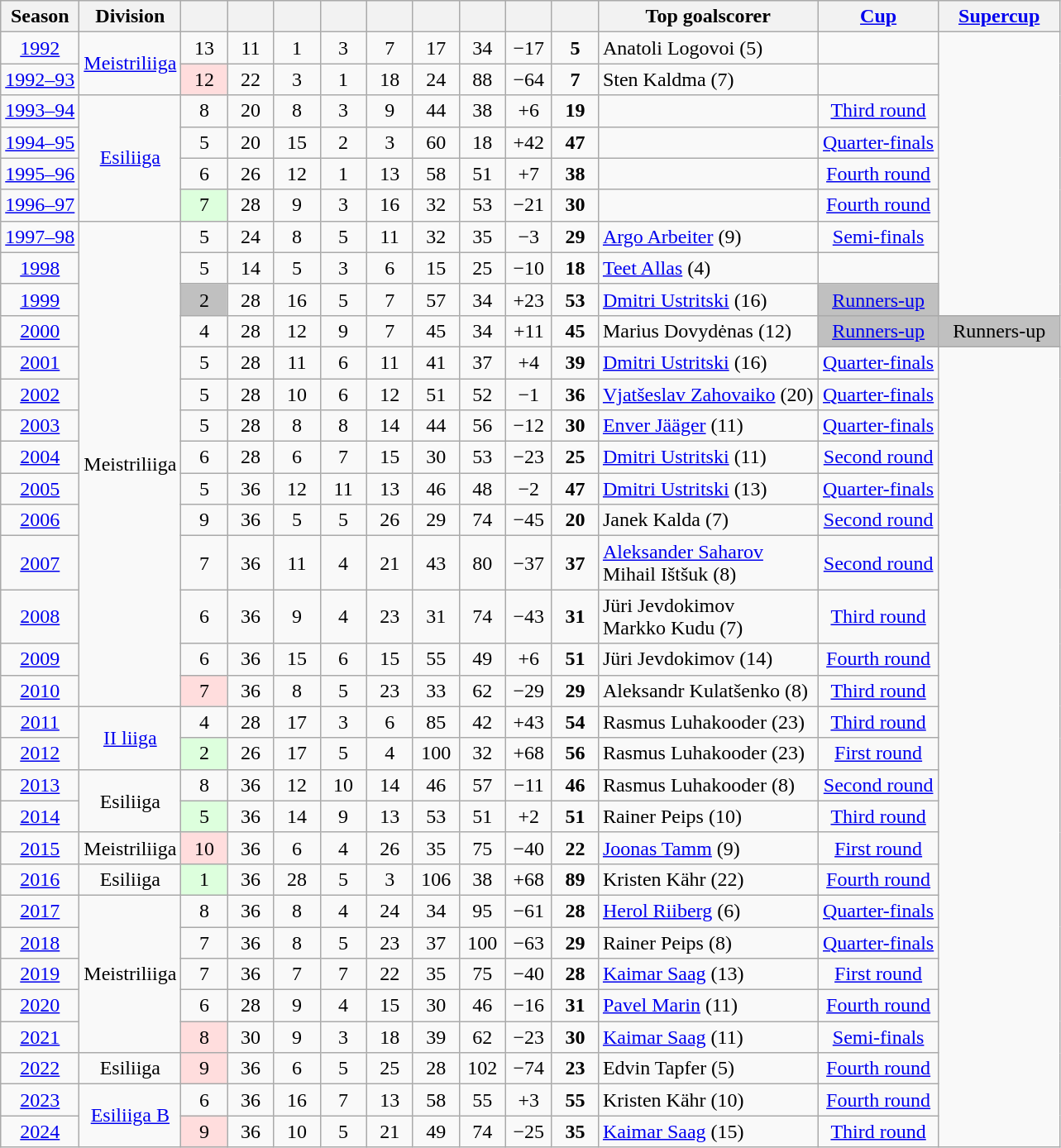<table class="wikitable collapsible collapsed">
<tr>
<th>Season</th>
<th>Division</th>
<th width=30px></th>
<th width=30px></th>
<th width=30px></th>
<th width=30px></th>
<th width=30px></th>
<th width=30px></th>
<th width=30px></th>
<th width=30px></th>
<th width=30px></th>
<th>Top goalscorer</th>
<th width=90px><a href='#'>Cup</a></th>
<th width=90px><a href='#'>Supercup</a></th>
</tr>
<tr align=center>
<td><a href='#'>1992</a></td>
<td rowspan=2><a href='#'>Meistriliiga</a></td>
<td>13</td>
<td>11</td>
<td>1</td>
<td>3</td>
<td>7</td>
<td>17</td>
<td>34</td>
<td>−17</td>
<td><strong>5</strong></td>
<td align="left"> Anatoli Logovoi (5)</td>
<td></td>
<td rowspan=9></td>
</tr>
<tr align=center>
<td><a href='#'>1992–93</a></td>
<td bgcolor=#FFDDDD>12</td>
<td>22</td>
<td>3</td>
<td>1</td>
<td>18</td>
<td>24</td>
<td>88</td>
<td>−64</td>
<td><strong>7</strong></td>
<td align="left"> Sten Kaldma (7)</td>
<td></td>
</tr>
<tr align=center>
<td><a href='#'>1993–94</a></td>
<td rowspan=4><a href='#'>Esiliiga</a></td>
<td>8</td>
<td>20</td>
<td>8</td>
<td>3</td>
<td>9</td>
<td>44</td>
<td>38</td>
<td>+6</td>
<td><strong>19</strong></td>
<td align="left"></td>
<td><a href='#'>Third round</a></td>
</tr>
<tr align=center>
<td><a href='#'>1994–95</a></td>
<td>5</td>
<td>20</td>
<td>15</td>
<td>2</td>
<td>3</td>
<td>60</td>
<td>18</td>
<td>+42</td>
<td><strong>47</strong></td>
<td align="left"></td>
<td><a href='#'>Quarter-finals</a></td>
</tr>
<tr align=center>
<td><a href='#'>1995–96</a></td>
<td>6</td>
<td>26</td>
<td>12</td>
<td>1</td>
<td>13</td>
<td>58</td>
<td>51</td>
<td>+7</td>
<td><strong>38</strong></td>
<td align="left"></td>
<td><a href='#'>Fourth round</a></td>
</tr>
<tr align=center>
<td><a href='#'>1996–97</a></td>
<td bgcolor=#DDFFDD>7</td>
<td>28</td>
<td>9</td>
<td>3</td>
<td>16</td>
<td>32</td>
<td>53</td>
<td>−21</td>
<td><strong>30</strong></td>
<td align="left"></td>
<td><a href='#'>Fourth round</a></td>
</tr>
<tr align=center>
<td><a href='#'>1997–98</a></td>
<td rowspan=14>Meistriliiga</td>
<td>5</td>
<td>24</td>
<td>8</td>
<td>5</td>
<td>11</td>
<td>32</td>
<td>35</td>
<td>−3</td>
<td><strong>29</strong></td>
<td align="left"> <a href='#'>Argo Arbeiter</a> (9)</td>
<td><a href='#'>Semi-finals</a></td>
</tr>
<tr align=center>
<td><a href='#'>1998</a></td>
<td>5</td>
<td>14</td>
<td>5</td>
<td>3</td>
<td>6</td>
<td>15</td>
<td>25</td>
<td>−10</td>
<td><strong>18</strong></td>
<td align="left"> <a href='#'>Teet Allas</a> (4)</td>
<td></td>
</tr>
<tr align=center>
<td><a href='#'>1999</a></td>
<td bgcolor=silver>2</td>
<td>28</td>
<td>16</td>
<td>5</td>
<td>7</td>
<td>57</td>
<td>34</td>
<td>+23</td>
<td><strong>53</strong></td>
<td align="left"> <a href='#'>Dmitri Ustritski</a> (16)</td>
<td bgcolor=silver><a href='#'>Runners-up</a></td>
</tr>
<tr align=center>
<td><a href='#'>2000</a></td>
<td>4</td>
<td>28</td>
<td>12</td>
<td>9</td>
<td>7</td>
<td>45</td>
<td>34</td>
<td>+11</td>
<td><strong>45</strong></td>
<td align=left> Marius Dovydėnas (12)</td>
<td bgcolor=silver><a href='#'>Runners-up</a></td>
<td bgcolor="silver">Runners-up</td>
</tr>
<tr align=center>
<td><a href='#'>2001</a></td>
<td>5</td>
<td>28</td>
<td>11</td>
<td>6</td>
<td>11</td>
<td>41</td>
<td>37</td>
<td>+4</td>
<td><strong>39</strong></td>
<td align=left> <a href='#'>Dmitri Ustritski</a> (16)</td>
<td><a href='#'>Quarter-finals</a></td>
<td rowspan="24"></td>
</tr>
<tr align=center>
<td><a href='#'>2002</a></td>
<td>5</td>
<td>28</td>
<td>10</td>
<td>6</td>
<td>12</td>
<td>51</td>
<td>52</td>
<td>−1</td>
<td><strong>36</strong></td>
<td align=left> <a href='#'>Vjatšeslav Zahovaiko</a> (20)</td>
<td><a href='#'>Quarter-finals</a></td>
</tr>
<tr align=center>
<td><a href='#'>2003</a></td>
<td>5</td>
<td>28</td>
<td>8</td>
<td>8</td>
<td>14</td>
<td>44</td>
<td>56</td>
<td>−12</td>
<td><strong>30</strong></td>
<td align=left> <a href='#'>Enver Jääger</a> (11)</td>
<td><a href='#'>Quarter-finals</a></td>
</tr>
<tr align=center>
<td><a href='#'>2004</a></td>
<td>6</td>
<td>28</td>
<td>6</td>
<td>7</td>
<td>15</td>
<td>30</td>
<td>53</td>
<td>−23</td>
<td><strong>25</strong></td>
<td align=left> <a href='#'>Dmitri Ustritski</a> (11)</td>
<td><a href='#'>Second round</a></td>
</tr>
<tr align=center>
<td><a href='#'>2005</a></td>
<td>5</td>
<td>36</td>
<td>12</td>
<td>11</td>
<td>13</td>
<td>46</td>
<td>48</td>
<td>−2</td>
<td><strong>47</strong></td>
<td align=left> <a href='#'>Dmitri Ustritski</a> (13)</td>
<td><a href='#'>Quarter-finals</a></td>
</tr>
<tr align=center>
<td><a href='#'>2006</a></td>
<td>9</td>
<td>36</td>
<td>5</td>
<td>5</td>
<td>26</td>
<td>29</td>
<td>74</td>
<td>−45</td>
<td><strong>20</strong></td>
<td align=left> Janek Kalda (7)</td>
<td><a href='#'>Second round</a></td>
</tr>
<tr align=center>
<td><a href='#'>2007</a></td>
<td>7</td>
<td>36</td>
<td>11</td>
<td>4</td>
<td>21</td>
<td>43</td>
<td>80</td>
<td>−37</td>
<td><strong>37</strong></td>
<td align=left> <a href='#'>Aleksander Saharov</a><br> Mihail Ištšuk (8)</td>
<td><a href='#'>Second round</a></td>
</tr>
<tr align=center>
<td><a href='#'>2008</a></td>
<td>6</td>
<td>36</td>
<td>9</td>
<td>4</td>
<td>23</td>
<td>31</td>
<td>74</td>
<td>−43</td>
<td><strong>31</strong></td>
<td align=left> Jüri Jevdokimov<br> Markko Kudu (7)</td>
<td><a href='#'>Third round</a></td>
</tr>
<tr align=center>
<td><a href='#'>2009</a></td>
<td>6</td>
<td>36</td>
<td>15</td>
<td>6</td>
<td>15</td>
<td>55</td>
<td>49</td>
<td>+6</td>
<td><strong>51</strong></td>
<td align=left> Jüri Jevdokimov (14)</td>
<td><a href='#'>Fourth round</a></td>
</tr>
<tr align=center>
<td><a href='#'>2010</a></td>
<td bgcolor=#FFDDDD>7</td>
<td>36</td>
<td>8</td>
<td>5</td>
<td>23</td>
<td>33</td>
<td>62</td>
<td>−29</td>
<td><strong>29</strong></td>
<td align=left> Aleksandr Kulatšenko (8)</td>
<td><a href='#'>Third round</a></td>
</tr>
<tr align=center>
<td><a href='#'>2011</a></td>
<td rowspan=2><a href='#'>II liiga</a></td>
<td>4</td>
<td>28</td>
<td>17</td>
<td>3</td>
<td>6</td>
<td>85</td>
<td>42</td>
<td>+43</td>
<td><strong>54</strong></td>
<td align=left> Rasmus Luhakooder (23)</td>
<td><a href='#'>Third round</a></td>
</tr>
<tr align=center>
<td><a href='#'>2012</a></td>
<td bgcolor=#DDFFDD>2</td>
<td>26</td>
<td>17</td>
<td>5</td>
<td>4</td>
<td>100</td>
<td>32</td>
<td>+68</td>
<td><strong>56</strong></td>
<td align=left> Rasmus Luhakooder (23)</td>
<td><a href='#'>First round</a></td>
</tr>
<tr align=center>
<td><a href='#'>2013</a></td>
<td rowspan=2>Esiliiga</td>
<td>8</td>
<td>36</td>
<td>12</td>
<td>10</td>
<td>14</td>
<td>46</td>
<td>57</td>
<td>−11</td>
<td><strong>46</strong></td>
<td align=left> Rasmus Luhakooder (8)</td>
<td><a href='#'>Second round</a></td>
</tr>
<tr align=center>
<td><a href='#'>2014</a></td>
<td bgcolor=#DDFFDD>5</td>
<td>36</td>
<td>14</td>
<td>9</td>
<td>13</td>
<td>53</td>
<td>51</td>
<td>+2</td>
<td><strong>51</strong></td>
<td align="left"> Rainer Peips (10)</td>
<td><a href='#'>Third round</a></td>
</tr>
<tr align=center>
<td><a href='#'>2015</a></td>
<td>Meistriliiga</td>
<td bgcolor=#FFDDDD>10</td>
<td>36</td>
<td>6</td>
<td>4</td>
<td>26</td>
<td>35</td>
<td>75</td>
<td>−40</td>
<td><strong>22</strong></td>
<td align="left"> <a href='#'>Joonas Tamm</a> (9)</td>
<td><a href='#'>First round</a></td>
</tr>
<tr align=center>
<td><a href='#'>2016</a></td>
<td>Esiliiga</td>
<td bgcolor=#DDFFDD>1</td>
<td>36</td>
<td>28</td>
<td>5</td>
<td>3</td>
<td>106</td>
<td>38</td>
<td>+68</td>
<td><strong>89</strong></td>
<td align="left"> Kristen Kähr (22)</td>
<td><a href='#'>Fourth round</a></td>
</tr>
<tr align=center>
<td><a href='#'>2017</a></td>
<td rowspan=5>Meistriliiga</td>
<td>8</td>
<td>36</td>
<td>8</td>
<td>4</td>
<td>24</td>
<td>34</td>
<td>95</td>
<td>−61</td>
<td><strong>28</strong></td>
<td align="left"> <a href='#'>Herol Riiberg</a> (6)</td>
<td><a href='#'>Quarter-finals</a></td>
</tr>
<tr align=center>
<td><a href='#'>2018</a></td>
<td>7</td>
<td>36</td>
<td>8</td>
<td>5</td>
<td>23</td>
<td>37</td>
<td>100</td>
<td>−63</td>
<td><strong>29</strong></td>
<td align="left"> Rainer Peips (8)</td>
<td><a href='#'>Quarter-finals</a></td>
</tr>
<tr align=center>
<td><a href='#'>2019</a></td>
<td>7</td>
<td>36</td>
<td>7</td>
<td>7</td>
<td>22</td>
<td>35</td>
<td>75</td>
<td>−40</td>
<td><strong>28</strong></td>
<td align="left"> <a href='#'>Kaimar Saag</a> (13)</td>
<td><a href='#'>First round</a></td>
</tr>
<tr align=center>
<td><a href='#'>2020</a></td>
<td>6</td>
<td>28</td>
<td>9</td>
<td>4</td>
<td>15</td>
<td>30</td>
<td>46</td>
<td>−16</td>
<td><strong>31</strong></td>
<td align="left"> <a href='#'>Pavel Marin</a> (11)</td>
<td><a href='#'>Fourth round</a></td>
</tr>
<tr align=center>
<td><a href='#'>2021</a></td>
<td bgcolor=#FFDDDD>8</td>
<td>30</td>
<td>9</td>
<td>3</td>
<td>18</td>
<td>39</td>
<td>62</td>
<td>−23</td>
<td><strong>30</strong></td>
<td align="left"> <a href='#'>Kaimar Saag</a> (11)</td>
<td><a href='#'>Semi-finals</a></td>
</tr>
<tr align=center>
<td><a href='#'>2022</a></td>
<td>Esiliiga</td>
<td bgcolor=#FFDDDD>9</td>
<td>36</td>
<td>6</td>
<td>5</td>
<td>25</td>
<td>28</td>
<td>102</td>
<td>−74</td>
<td><strong>23</strong></td>
<td align="left"> Edvin Tapfer (5)</td>
<td><a href='#'>Fourth round</a></td>
</tr>
<tr align=center>
<td><a href='#'>2023</a></td>
<td rowspan="2"><a href='#'>Esiliiga B</a></td>
<td>6</td>
<td>36</td>
<td>16</td>
<td>7</td>
<td>13</td>
<td>58</td>
<td>55</td>
<td>+3</td>
<td><strong>55</strong></td>
<td align="left"> Kristen Kähr (10)</td>
<td><a href='#'>Fourth round</a></td>
</tr>
<tr align=center>
<td><a href='#'>2024</a></td>
<td bgcolor=#FFDDDD>9</td>
<td>36</td>
<td>10</td>
<td>5</td>
<td>21</td>
<td>49</td>
<td>74</td>
<td>−25</td>
<td><strong>35</strong></td>
<td align="left"> <a href='#'>Kaimar Saag</a> (15)</td>
<td><a href='#'>Third round</a></td>
</tr>
</table>
